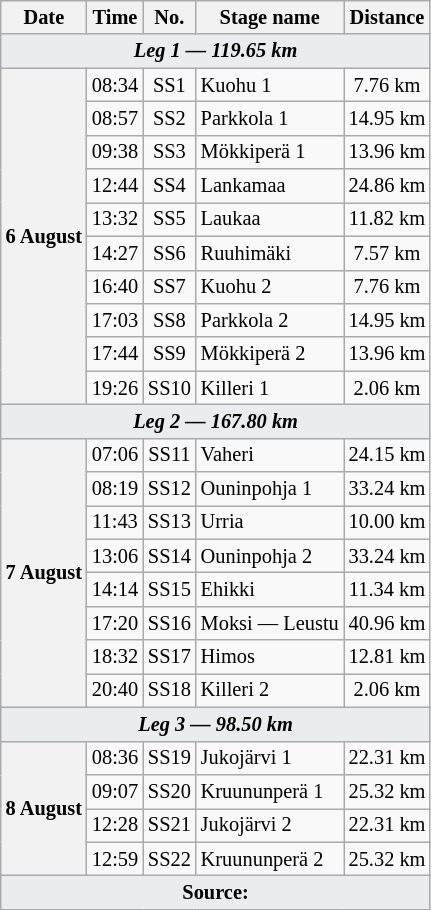<table class="wikitable" style="font-size: 85%;">
<tr>
<th>Date</th>
<th>Time</th>
<th>No.</th>
<th>Stage name</th>
<th>Distance</th>
</tr>
<tr>
<td style="background-color:#EAECF0; text-align:center" colspan="5"><strong><em>Leg 1 — 119.65 km</em></strong></td>
</tr>
<tr>
<th rowspan="10">6 August</th>
<td align="center">08:34</td>
<td align="center">SS1</td>
<td>Kuohu 1</td>
<td align="center">7.76 km</td>
</tr>
<tr>
<td align="center">08:57</td>
<td align="center">SS2</td>
<td>Parkkola 1</td>
<td align="center">14.95 km</td>
</tr>
<tr>
<td align="center">09:38</td>
<td align="center">SS3</td>
<td>Mökkiperä 1</td>
<td align="center">13.96 km</td>
</tr>
<tr>
<td align="center">12:44</td>
<td align="center">SS4</td>
<td>Lankamaa</td>
<td align="center">24.86 km</td>
</tr>
<tr>
<td align="center">13:32</td>
<td align="center">SS5</td>
<td>Laukaa</td>
<td align="center">11.82 km</td>
</tr>
<tr>
<td align="center">14:27</td>
<td align="center">SS6</td>
<td>Ruuhimäki</td>
<td align="center">7.57 km</td>
</tr>
<tr>
<td align="center">16:40</td>
<td align="center">SS7</td>
<td>Kuohu 2</td>
<td align="center">7.76 km</td>
</tr>
<tr>
<td align="center">17:03</td>
<td align="center">SS8</td>
<td>Parkkola 2</td>
<td align="center">14.95 km</td>
</tr>
<tr>
<td align="center">17:44</td>
<td align="center">SS9</td>
<td>Mökkiperä 2</td>
<td align="center">13.96 km</td>
</tr>
<tr>
<td align="center">19:26</td>
<td align="center">SS10</td>
<td>Killeri 1</td>
<td align="center">2.06 km</td>
</tr>
<tr>
<td style="background-color:#EAECF0; text-align:center" colspan="5"><strong><em>Leg 2 — 167.80 km</em></strong></td>
</tr>
<tr>
<th rowspan="8">7 August</th>
<td align="center">07:06</td>
<td align="center">SS11</td>
<td>Vaheri</td>
<td align="center">24.15 km</td>
</tr>
<tr>
<td align="center">08:19</td>
<td align="center">SS12</td>
<td>Ouninpohja 1</td>
<td align="center">33.24 km</td>
</tr>
<tr>
<td align="center">11:43</td>
<td align="center">SS13</td>
<td>Urria</td>
<td align="center">10.00 km</td>
</tr>
<tr>
<td align="center">13:06</td>
<td align="center">SS14</td>
<td>Ouninpohja 2</td>
<td align="center">33.24 km</td>
</tr>
<tr>
<td align="center">14:14</td>
<td align="center">SS15</td>
<td>Ehikki</td>
<td align="center">11.34 km</td>
</tr>
<tr>
<td align="center">17:20</td>
<td align="center">SS16</td>
<td>Moksi — Leustu</td>
<td align="center">40.96 km</td>
</tr>
<tr>
<td align="center">18:32</td>
<td align="center">SS17</td>
<td>Himos</td>
<td align="center">12.81 km</td>
</tr>
<tr>
<td align="center">20:40</td>
<td align="center">SS18</td>
<td>Killeri 2</td>
<td align="center">2.06 km</td>
</tr>
<tr>
<td style="background-color:#EAECF0; text-align:center" colspan="5"><strong><em>Leg 3 — 98.50 km</em></strong></td>
</tr>
<tr>
<th rowspan="4">8 August</th>
<td align="center">08:36</td>
<td align="center">SS19</td>
<td>Jukojärvi 1</td>
<td align="center">22.31 km</td>
</tr>
<tr>
<td align="center">09:07</td>
<td align="center">SS20</td>
<td>Kruununperä 1</td>
<td align="center">25.32 km</td>
</tr>
<tr>
<td align="center">12:28</td>
<td align="center">SS21</td>
<td>Jukojärvi 2</td>
<td align="center">22.31 km</td>
</tr>
<tr>
<td align="center">12:59</td>
<td align="center">SS22</td>
<td>Kruununperä 2</td>
<td align="center">25.32 km</td>
</tr>
<tr>
<td style="background-color:#EAECF0; text-align:center" colspan="5"><strong>Source:</strong></td>
</tr>
</table>
